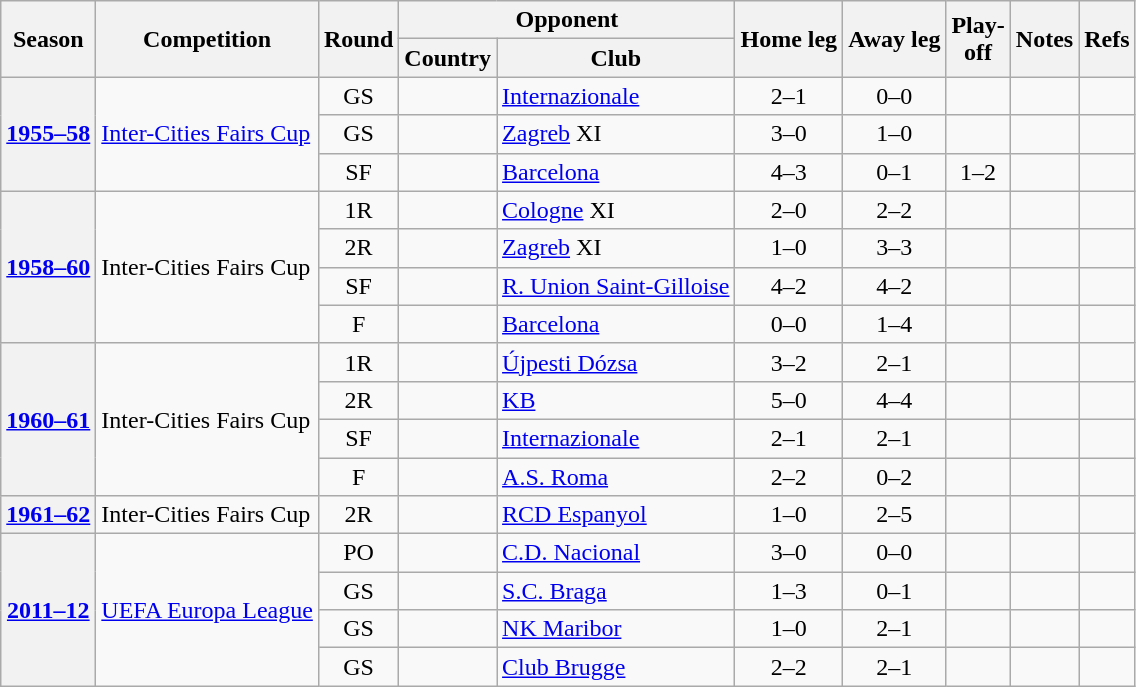<table class="wikitable plainrowheaders" style=text-align:center>
<tr>
<th rowspan=2 scope=col>Season</th>
<th rowspan=2 scope=col>Competition</th>
<th rowspan=2 scope=col>Round</th>
<th colspan=2 scope=col>Opponent</th>
<th rowspan=2 scope=col>Home leg</th>
<th rowspan=2 scope=col>Away leg</th>
<th rowspan=2 scope=col>Play-<br>off</th>
<th rowspan=2 scope=col>Notes</th>
<th rowspan=2 scope=col>Refs</th>
</tr>
<tr>
<th scope=col>Country</th>
<th scope=col>Club</th>
</tr>
<tr>
<th rowspan=3 scope=row><a href='#'>1955–58</a></th>
<td rowspan=3 style=text-align:left><a href='#'>Inter-Cities Fairs Cup</a></td>
<td>GS</td>
<td style=text-align:left></td>
<td style=text-align:left><a href='#'>Internazionale</a></td>
<td>2–1</td>
<td>0–0</td>
<td></td>
<td></td>
<td></td>
</tr>
<tr>
<td>GS</td>
<td style=text-align:left></td>
<td style=text-align:left><a href='#'>Zagreb</a> XI</td>
<td>3–0</td>
<td>1–0</td>
<td></td>
<td></td>
<td></td>
</tr>
<tr>
<td>SF</td>
<td style=text-align:left></td>
<td style=text-align:left><a href='#'>Barcelona</a></td>
<td>4–3</td>
<td>0–1</td>
<td>1–2</td>
<td></td>
<td></td>
</tr>
<tr>
<th rowspan=4 scope=row><a href='#'>1958–60</a></th>
<td rowspan=4 style=text-align:left>Inter-Cities Fairs Cup</td>
<td>1R</td>
<td style=text-align:left></td>
<td style=text-align:left><a href='#'>Cologne</a> XI</td>
<td>2–0</td>
<td>2–2</td>
<td></td>
<td></td>
<td></td>
</tr>
<tr>
<td>2R</td>
<td style=text-align:left></td>
<td style=text-align:left><a href='#'>Zagreb</a> XI</td>
<td>1–0</td>
<td>3–3</td>
<td></td>
<td></td>
<td></td>
</tr>
<tr>
<td>SF</td>
<td style=text-align:left></td>
<td style=text-align:left><a href='#'>R. Union Saint-Gilloise</a></td>
<td>4–2</td>
<td>4–2</td>
<td></td>
<td></td>
<td></td>
</tr>
<tr>
<td>F</td>
<td style=text-align:left></td>
<td style=text-align:left><a href='#'>Barcelona</a></td>
<td>0–0</td>
<td>1–4</td>
<td></td>
<td></td>
<td></td>
</tr>
<tr>
<th rowspan=4 scope=row><a href='#'>1960–61</a></th>
<td rowspan=4 style=text-align:left>Inter-Cities Fairs Cup</td>
<td>1R</td>
<td style=text-align:left></td>
<td style=text-align:left><a href='#'>Újpesti Dózsa</a></td>
<td>3–2</td>
<td>2–1</td>
<td></td>
<td></td>
<td></td>
</tr>
<tr>
<td>2R</td>
<td style=text-align:left></td>
<td style=text-align:left><a href='#'>KB</a></td>
<td>5–0</td>
<td>4–4</td>
<td></td>
<td></td>
<td></td>
</tr>
<tr>
<td>SF</td>
<td style=text-align:left></td>
<td style=text-align:left><a href='#'>Internazionale</a></td>
<td>2–1</td>
<td>2–1</td>
<td></td>
<td></td>
<td></td>
</tr>
<tr>
<td>F</td>
<td style=text-align:left></td>
<td style=text-align:left><a href='#'>A.S. Roma</a></td>
<td>2–2</td>
<td>0–2</td>
<td></td>
<td></td>
<td></td>
</tr>
<tr>
<th scope=row><a href='#'>1961–62</a></th>
<td style=text-align:left>Inter-Cities Fairs Cup</td>
<td>2R</td>
<td style=text-align:left></td>
<td style=text-align:left><a href='#'>RCD Espanyol</a></td>
<td>1–0</td>
<td>2–5</td>
<td></td>
<td></td>
<td></td>
</tr>
<tr>
<th rowspan=4 scope=row><a href='#'>2011–12</a></th>
<td rowspan=4 style=text-align:left><a href='#'>UEFA Europa League</a></td>
<td>PO</td>
<td style=text-align:left></td>
<td style=text-align:left><a href='#'>C.D. Nacional</a></td>
<td>3–0</td>
<td>0–0</td>
<td></td>
<td></td>
<td></td>
</tr>
<tr>
<td>GS</td>
<td style=text-align:left></td>
<td style=text-align:left><a href='#'>S.C. Braga</a></td>
<td>1–3</td>
<td>0–1</td>
<td></td>
<td></td>
<td></td>
</tr>
<tr>
<td>GS</td>
<td style=text-align:left></td>
<td style=text-align:left><a href='#'>NK Maribor</a></td>
<td>1–0</td>
<td>2–1</td>
<td></td>
<td></td>
<td></td>
</tr>
<tr>
<td>GS</td>
<td style=text-align:left></td>
<td style=text-align:left><a href='#'>Club Brugge</a></td>
<td>2–2</td>
<td>2–1</td>
<td></td>
<td></td>
<td></td>
</tr>
</table>
